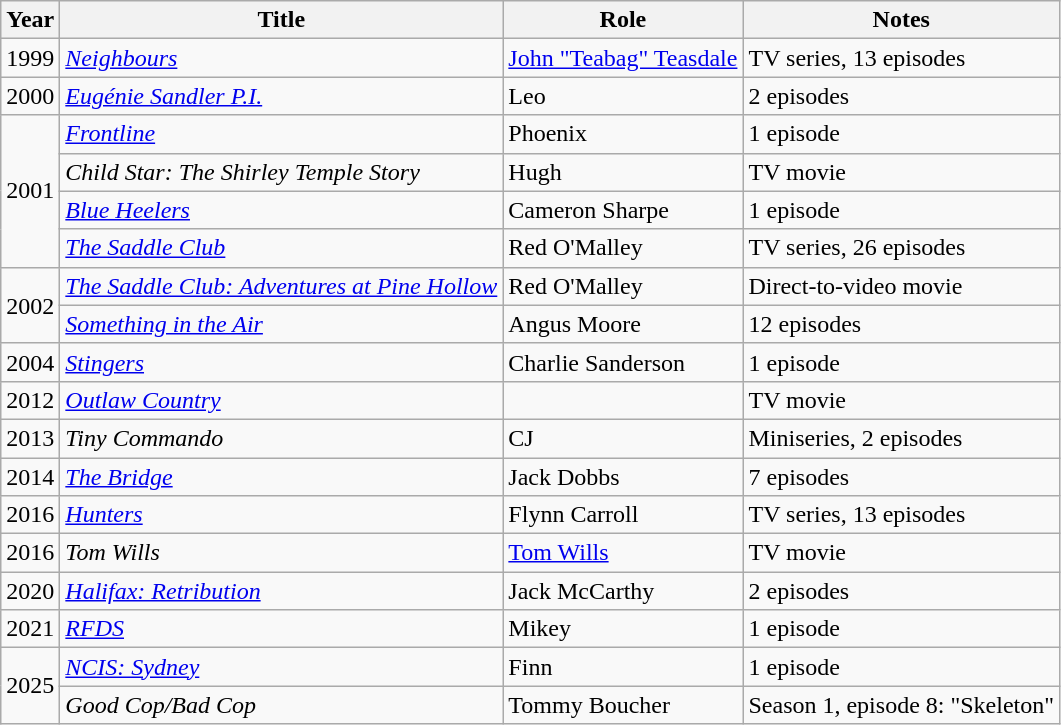<table class="wikitable sortable">
<tr>
<th>Year</th>
<th>Title</th>
<th>Role</th>
<th>Notes</th>
</tr>
<tr>
<td>1999</td>
<td><em><a href='#'>Neighbours</a></em></td>
<td><a href='#'>John "Teabag" Teasdale</a></td>
<td>TV series, 13 episodes</td>
</tr>
<tr>
<td>2000</td>
<td><em><a href='#'>Eugénie Sandler P.I.</a></em></td>
<td>Leo</td>
<td>2 episodes</td>
</tr>
<tr>
<td rowspan="4">2001</td>
<td><em><a href='#'>Frontline</a></em></td>
<td>Phoenix</td>
<td>1 episode</td>
</tr>
<tr>
<td><em>Child Star: The Shirley Temple Story</em></td>
<td>Hugh</td>
<td>TV movie</td>
</tr>
<tr>
<td><em><a href='#'>Blue Heelers</a></em></td>
<td>Cameron Sharpe</td>
<td>1 episode</td>
</tr>
<tr>
<td><em><a href='#'>The Saddle Club</a></em></td>
<td>Red O'Malley</td>
<td>TV series, 26 episodes</td>
</tr>
<tr>
<td rowspan="2">2002</td>
<td><em><a href='#'>The Saddle Club: Adventures at Pine Hollow</a></em></td>
<td>Red O'Malley</td>
<td>Direct-to-video movie</td>
</tr>
<tr>
<td><em><a href='#'>Something in the Air</a></em></td>
<td>Angus Moore</td>
<td>12 episodes</td>
</tr>
<tr>
<td>2004</td>
<td><em><a href='#'>Stingers</a></em></td>
<td>Charlie Sanderson</td>
<td>1 episode</td>
</tr>
<tr>
<td>2012</td>
<td><em><a href='#'>Outlaw Country</a></em></td>
<td></td>
<td>TV movie</td>
</tr>
<tr>
<td>2013</td>
<td><em>Tiny Commando</em></td>
<td>CJ</td>
<td>Miniseries, 2 episodes</td>
</tr>
<tr>
<td>2014</td>
<td><em><a href='#'>The Bridge</a></em></td>
<td>Jack Dobbs</td>
<td>7 episodes</td>
</tr>
<tr>
<td>2016</td>
<td><em><a href='#'>Hunters</a></em></td>
<td>Flynn Carroll</td>
<td>TV series, 13 episodes</td>
</tr>
<tr>
<td>2016</td>
<td><em>Tom Wills</em></td>
<td><a href='#'>Tom Wills</a></td>
<td>TV movie</td>
</tr>
<tr>
<td>2020</td>
<td><em><a href='#'>Halifax: Retribution</a></em></td>
<td>Jack McCarthy</td>
<td>2 episodes</td>
</tr>
<tr>
<td>2021</td>
<td><em><a href='#'>RFDS</a></em></td>
<td>Mikey</td>
<td>1 episode</td>
</tr>
<tr>
<td rowspan="2">2025</td>
<td><em><a href='#'>NCIS: Sydney</a></em></td>
<td>Finn</td>
<td>1 episode</td>
</tr>
<tr>
<td><em>Good Cop/Bad Cop</em></td>
<td>Tommy Boucher</td>
<td>Season 1, episode 8: "Skeleton"</td>
</tr>
</table>
